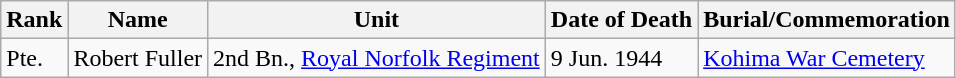<table class="wikitable">
<tr>
<th>Rank</th>
<th>Name</th>
<th>Unit</th>
<th>Date of Death</th>
<th>Burial/Commemoration</th>
</tr>
<tr>
<td>Pte.</td>
<td>Robert Fuller</td>
<td>2nd Bn., <a href='#'>Royal Norfolk Regiment</a></td>
<td>9 Jun. 1944</td>
<td><a href='#'>Kohima War Cemetery</a></td>
</tr>
</table>
